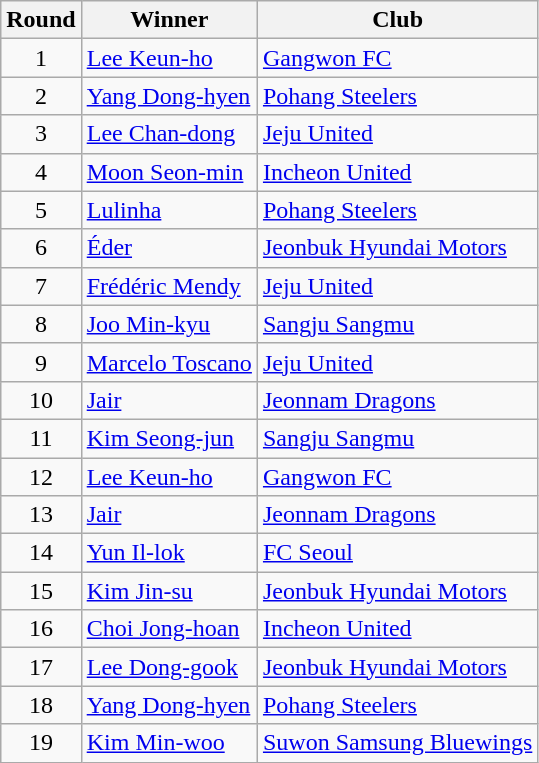<table class="wikitable">
<tr>
<th>Round</th>
<th>Winner</th>
<th>Club</th>
</tr>
<tr>
<td align=center>1</td>
<td> <a href='#'>Lee Keun-ho</a></td>
<td><a href='#'>Gangwon FC</a></td>
</tr>
<tr>
<td align=center>2</td>
<td> <a href='#'>Yang Dong-hyen</a></td>
<td><a href='#'>Pohang Steelers</a></td>
</tr>
<tr>
<td align=center>3</td>
<td> <a href='#'>Lee Chan-dong</a></td>
<td><a href='#'>Jeju United</a></td>
</tr>
<tr>
<td align=center>4</td>
<td> <a href='#'>Moon Seon-min</a></td>
<td><a href='#'>Incheon United</a></td>
</tr>
<tr>
<td align=center>5</td>
<td> <a href='#'>Lulinha</a></td>
<td><a href='#'>Pohang Steelers</a></td>
</tr>
<tr>
<td align=center>6</td>
<td> <a href='#'>Éder</a></td>
<td><a href='#'>Jeonbuk Hyundai Motors</a></td>
</tr>
<tr>
<td align=center>7</td>
<td> <a href='#'>Frédéric Mendy</a></td>
<td><a href='#'>Jeju United</a></td>
</tr>
<tr>
<td align=center>8</td>
<td> <a href='#'>Joo Min-kyu</a></td>
<td><a href='#'>Sangju Sangmu</a></td>
</tr>
<tr>
<td align=center>9</td>
<td> <a href='#'>Marcelo Toscano</a></td>
<td><a href='#'>Jeju United</a></td>
</tr>
<tr>
<td align=center>10</td>
<td> <a href='#'>Jair</a></td>
<td><a href='#'>Jeonnam Dragons</a></td>
</tr>
<tr>
<td align=center>11</td>
<td> <a href='#'>Kim Seong-jun</a></td>
<td><a href='#'>Sangju Sangmu</a></td>
</tr>
<tr>
<td align=center>12</td>
<td> <a href='#'>Lee Keun-ho</a></td>
<td><a href='#'>Gangwon FC</a></td>
</tr>
<tr>
<td align=center>13</td>
<td> <a href='#'>Jair</a></td>
<td><a href='#'>Jeonnam Dragons</a></td>
</tr>
<tr>
<td align=center>14</td>
<td> <a href='#'>Yun Il-lok</a></td>
<td><a href='#'>FC Seoul</a></td>
</tr>
<tr>
<td align=center>15</td>
<td> <a href='#'>Kim Jin-su</a></td>
<td><a href='#'>Jeonbuk Hyundai Motors</a></td>
</tr>
<tr>
<td align=center>16</td>
<td> <a href='#'>Choi Jong-hoan</a></td>
<td><a href='#'>Incheon United</a></td>
</tr>
<tr>
<td align=center>17</td>
<td> <a href='#'>Lee Dong-gook</a></td>
<td><a href='#'>Jeonbuk Hyundai Motors</a></td>
</tr>
<tr>
<td align=center>18</td>
<td> <a href='#'>Yang Dong-hyen</a></td>
<td><a href='#'>Pohang Steelers</a></td>
</tr>
<tr>
<td align=center>19</td>
<td> <a href='#'>Kim Min-woo</a></td>
<td><a href='#'>Suwon Samsung Bluewings</a></td>
</tr>
</table>
